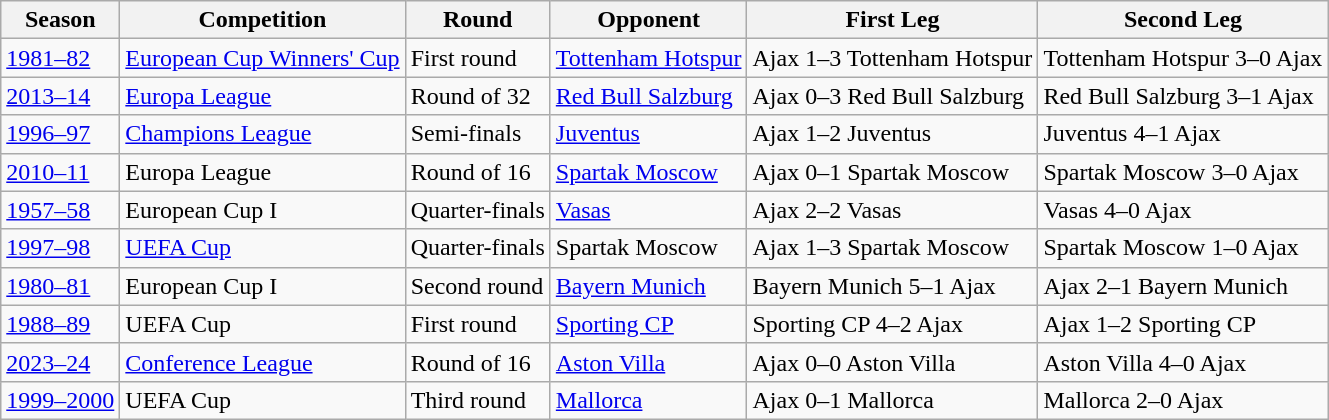<table class="wikitable">
<tr>
<th>Season</th>
<th>Competition</th>
<th>Round</th>
<th>Opponent</th>
<th>First Leg</th>
<th>Second Leg</th>
</tr>
<tr>
<td><a href='#'>1981–82</a></td>
<td><a href='#'>European Cup Winners' Cup</a></td>
<td>First round</td>
<td> <a href='#'>Tottenham Hotspur</a></td>
<td>Ajax 1–3 Tottenham Hotspur</td>
<td>Tottenham Hotspur 3–0 Ajax</td>
</tr>
<tr>
<td><a href='#'>2013–14</a></td>
<td><a href='#'>Europa League</a></td>
<td>Round of 32</td>
<td> <a href='#'>Red Bull Salzburg</a></td>
<td>Ajax 0–3 Red Bull Salzburg</td>
<td>Red Bull Salzburg 3–1 Ajax</td>
</tr>
<tr>
<td><a href='#'>1996–97</a></td>
<td><a href='#'>Champions League</a></td>
<td>Semi-finals</td>
<td> <a href='#'>Juventus</a></td>
<td>Ajax 1–2 Juventus</td>
<td>Juventus 4–1 Ajax</td>
</tr>
<tr>
<td><a href='#'>2010–11</a></td>
<td>Europa League</td>
<td>Round of 16</td>
<td> <a href='#'>Spartak Moscow</a></td>
<td>Ajax 0–1 Spartak Moscow</td>
<td>Spartak Moscow 3–0 Ajax</td>
</tr>
<tr>
<td><a href='#'>1957–58</a></td>
<td>European Cup I</td>
<td>Quarter-finals</td>
<td> <a href='#'>Vasas</a></td>
<td>Ajax 2–2 Vasas</td>
<td>Vasas 4–0 Ajax</td>
</tr>
<tr>
<td><a href='#'>1997–98</a></td>
<td><a href='#'>UEFA Cup</a></td>
<td>Quarter-finals</td>
<td> Spartak Moscow</td>
<td>Ajax 1–3 Spartak Moscow</td>
<td>Spartak Moscow 1–0 Ajax</td>
</tr>
<tr>
<td><a href='#'>1980–81</a></td>
<td>European Cup I</td>
<td>Second round</td>
<td> <a href='#'>Bayern Munich</a></td>
<td>Bayern Munich 5–1 Ajax</td>
<td>Ajax 2–1 Bayern Munich</td>
</tr>
<tr>
<td><a href='#'>1988–89</a></td>
<td>UEFA Cup</td>
<td>First round</td>
<td> <a href='#'>Sporting CP</a></td>
<td>Sporting CP 4–2 Ajax</td>
<td>Ajax 1–2 Sporting CP</td>
</tr>
<tr>
<td><a href='#'>2023–24</a></td>
<td><a href='#'>Conference League</a></td>
<td>Round of 16</td>
<td> <a href='#'>Aston Villa</a></td>
<td>Ajax 0–0 Aston Villa</td>
<td>Aston Villa 4–0 Ajax</td>
</tr>
<tr>
<td><a href='#'>1999–2000</a></td>
<td>UEFA Cup</td>
<td>Third round</td>
<td> <a href='#'>Mallorca</a></td>
<td>Ajax 0–1 Mallorca</td>
<td>Mallorca 2–0 Ajax</td>
</tr>
</table>
